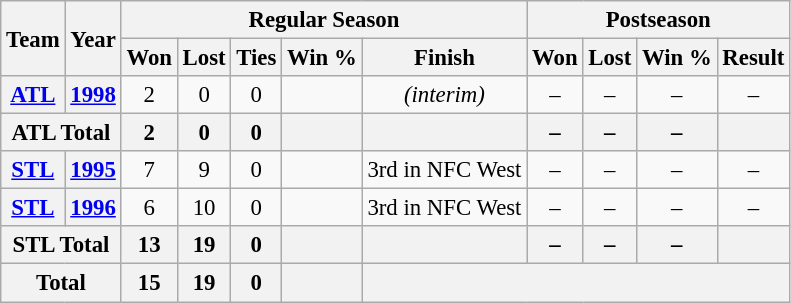<table class="wikitable" style="font-size: 95%; text-align:center;">
<tr>
<th rowspan="2">Team</th>
<th rowspan="2">Year</th>
<th colspan="5">Regular Season</th>
<th colspan="4">Postseason</th>
</tr>
<tr>
<th>Won</th>
<th>Lost</th>
<th>Ties</th>
<th>Win %</th>
<th>Finish</th>
<th>Won</th>
<th>Lost</th>
<th>Win %</th>
<th>Result</th>
</tr>
<tr>
<th><a href='#'>ATL</a></th>
<th><a href='#'>1998</a></th>
<td>2</td>
<td>0</td>
<td>0</td>
<td></td>
<td><em>(interim)</em></td>
<td>–</td>
<td>–</td>
<td>–</td>
<td>–</td>
</tr>
<tr>
<th colspan="2">ATL Total</th>
<th>2</th>
<th>0</th>
<th>0</th>
<th></th>
<th></th>
<th>–</th>
<th>–</th>
<th>–</th>
<th></th>
</tr>
<tr>
<th><a href='#'>STL</a></th>
<th><a href='#'>1995</a></th>
<td>7</td>
<td>9</td>
<td>0</td>
<td></td>
<td>3rd in NFC West</td>
<td>–</td>
<td>–</td>
<td>–</td>
<td>–</td>
</tr>
<tr>
<th><a href='#'>STL</a></th>
<th><a href='#'>1996</a></th>
<td>6</td>
<td>10</td>
<td>0</td>
<td></td>
<td>3rd in NFC West</td>
<td>–</td>
<td>–</td>
<td>–</td>
<td>–</td>
</tr>
<tr>
<th colspan="2">STL Total</th>
<th>13</th>
<th>19</th>
<th>0</th>
<th></th>
<th></th>
<th>–</th>
<th>–</th>
<th>–</th>
<th></th>
</tr>
<tr>
<th colspan="2">Total</th>
<th>15</th>
<th>19</th>
<th>0</th>
<th></th>
<th colspan="5"></th>
</tr>
</table>
